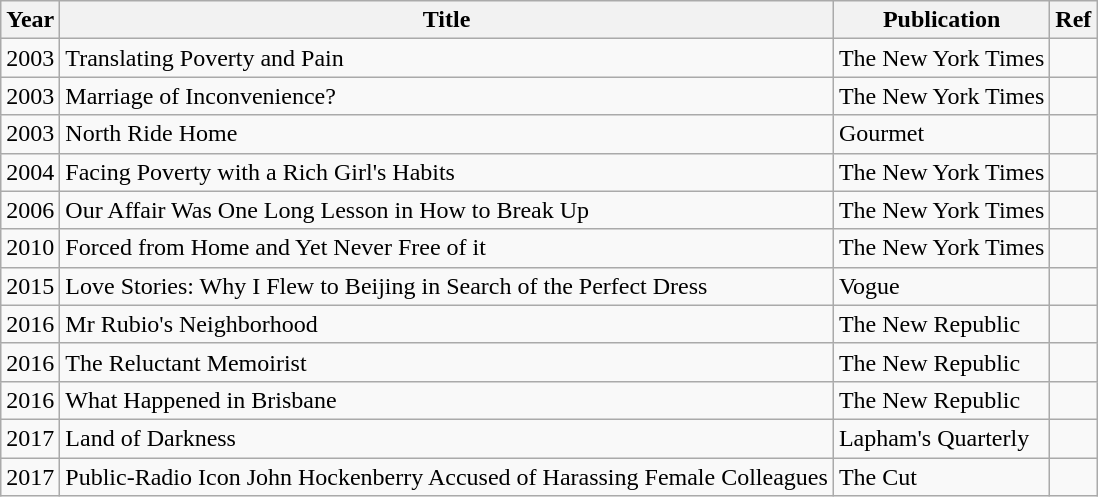<table class="wikitable">
<tr>
<th>Year</th>
<th>Title</th>
<th>Publication</th>
<th>Ref</th>
</tr>
<tr>
<td>2003</td>
<td>Translating Poverty and Pain</td>
<td>The New York Times</td>
<td></td>
</tr>
<tr>
<td>2003</td>
<td>Marriage of Inconvenience?</td>
<td>The New York Times</td>
<td></td>
</tr>
<tr>
<td>2003</td>
<td>North Ride Home</td>
<td>Gourmet</td>
<td></td>
</tr>
<tr>
<td>2004</td>
<td>Facing Poverty with a Rich Girl's Habits</td>
<td>The New York Times</td>
<td></td>
</tr>
<tr>
<td>2006</td>
<td>Our Affair Was One Long Lesson in How to Break Up</td>
<td>The New York Times</td>
<td></td>
</tr>
<tr>
<td>2010</td>
<td>Forced from Home and Yet Never Free of it</td>
<td>The New York Times</td>
<td></td>
</tr>
<tr>
<td>2015</td>
<td>Love Stories: Why I Flew to Beijing in Search of the Perfect Dress</td>
<td>Vogue</td>
<td></td>
</tr>
<tr>
<td>2016</td>
<td>Mr Rubio's Neighborhood</td>
<td>The New Republic</td>
<td></td>
</tr>
<tr>
<td>2016</td>
<td>The Reluctant Memoirist</td>
<td>The New Republic</td>
<td></td>
</tr>
<tr>
<td>2016</td>
<td>What Happened in Brisbane</td>
<td>The New Republic</td>
<td></td>
</tr>
<tr>
<td>2017</td>
<td>Land of Darkness</td>
<td>Lapham's Quarterly</td>
<td></td>
</tr>
<tr>
<td>2017</td>
<td>Public-Radio Icon John Hockenberry Accused of Harassing Female Colleagues</td>
<td>The Cut</td>
<td></td>
</tr>
</table>
